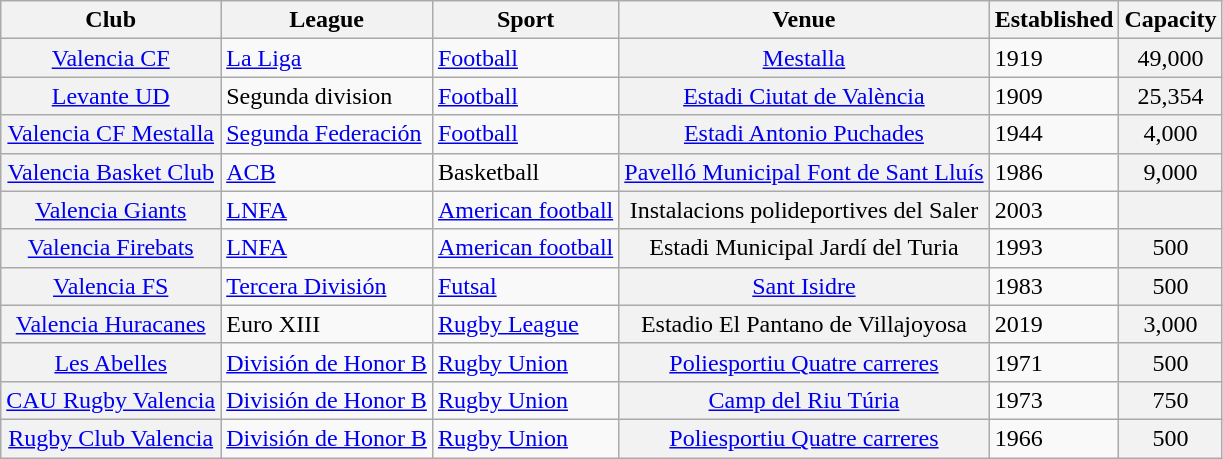<table class="wikitable sortable">
<tr>
<th scope="col">Club</th>
<th scope="col">League</th>
<th scope="col">Sport</th>
<th scope="col">Venue</th>
<th scope="col">Established</th>
<th scope="col">Capacity</th>
</tr>
<tr>
<th scope="row" style="font-weight: normal; text-align: center;"><a href='#'>Valencia CF</a></th>
<td><a href='#'>La Liga</a></td>
<td><a href='#'>Football</a></td>
<th scope="row" style="font-weight: normal; text-align: center;"><a href='#'>Mestalla</a></th>
<td>1919</td>
<th scope="row" style="font-weight: normal; text-align: center;">49,000</th>
</tr>
<tr>
<th scope="row" style="font-weight: normal; text-align: center;"><a href='#'>Levante UD</a></th>
<td>Segunda division</td>
<td><a href='#'>Football</a></td>
<th scope="row" style="font-weight: normal; text-align: center;"><a href='#'>Estadi Ciutat de València</a></th>
<td>1909</td>
<th scope="row" style="font-weight: normal; text-align: center;">25,354</th>
</tr>
<tr>
<th scope="row" style="font-weight: normal; text-align: center;"><a href='#'>Valencia CF Mestalla</a></th>
<td><a href='#'>Segunda Federación</a></td>
<td><a href='#'>Football</a></td>
<th scope="row" style="font-weight: normal; text-align: center;"><a href='#'>Estadi Antonio Puchades</a></th>
<td>1944</td>
<th scope="row" style="font-weight: normal; text-align: center;">4,000</th>
</tr>
<tr>
<th scope="row" style="font-weight: normal; text-align: center;"><a href='#'>Valencia Basket Club</a></th>
<td><a href='#'>ACB</a></td>
<td>Basketball</td>
<th scope="row" style="font-weight: normal; text-align: center;"><a href='#'>Pavelló Municipal Font de Sant Lluís</a></th>
<td>1986</td>
<th scope="row" style="font-weight: normal; text-align: center;">9,000</th>
</tr>
<tr>
<th scope="row" style="font-weight: normal; text-align: center;"><a href='#'>Valencia Giants</a></th>
<td><a href='#'>LNFA</a></td>
<td><a href='#'>American football</a></td>
<th scope="row" style="font-weight: normal; text-align: center;">Instalacions polideportives del Saler</th>
<td>2003</td>
<th scope="row" style="font-weight: normal; text-align: center;"></th>
</tr>
<tr>
<th scope="row" style="font-weight: normal; text-align: center;"><a href='#'>Valencia Firebats</a></th>
<td><a href='#'>LNFA</a></td>
<td><a href='#'>American football</a></td>
<th scope="row" style="font-weight: normal; text-align: center;">Estadi Municipal Jardí del Turia</th>
<td>1993</td>
<th scope="row" style="font-weight: normal; text-align: center;">500</th>
</tr>
<tr>
<th scope="row" style="font-weight: normal; text-align: center;"><a href='#'>Valencia FS</a></th>
<td><a href='#'>Tercera División</a></td>
<td><a href='#'>Futsal</a></td>
<th scope="row" style="font-weight: normal; text-align: center;"><a href='#'>Sant Isidre</a></th>
<td>1983</td>
<th scope="row" style="font-weight: normal; text-align: center;">500</th>
</tr>
<tr>
<th scope="row" style="font-weight: normal; text-align: center;"><a href='#'>Valencia Huracanes</a></th>
<td>Euro XIII</td>
<td><a href='#'>Rugby League</a></td>
<th scope="row" style="font-weight: normal; text-align: center;">Estadio El Pantano de Villajoyosa</th>
<td>2019</td>
<th scope="row" style="font-weight: normal; text-align: center;">3,000</th>
</tr>
<tr>
<th scope="row" style="font-weight: normal; text-align: center;"><a href='#'>Les Abelles</a></th>
<td><a href='#'>División de Honor B</a></td>
<td><a href='#'>Rugby Union</a></td>
<th scope="row" style="font-weight: normal; text-align: center;"><a href='#'>Poliesportiu Quatre carreres</a></th>
<td>1971</td>
<th scope="row" style="font-weight: normal; text-align: center;">500</th>
</tr>
<tr>
<th scope="row" style="font-weight: normal; text-align: center;"><a href='#'>CAU Rugby Valencia</a></th>
<td><a href='#'>División de Honor B</a></td>
<td><a href='#'>Rugby Union</a></td>
<th scope="row" style="font-weight: normal; text-align: center;"><a href='#'>Camp del Riu Túria</a></th>
<td>1973</td>
<th scope="row" style="font-weight: normal; text-align: center;">750</th>
</tr>
<tr>
<th scope="row" style="font-weight: normal; text-align: center;"><a href='#'>Rugby Club Valencia</a></th>
<td><a href='#'>División de Honor B</a></td>
<td><a href='#'>Rugby Union</a></td>
<th scope="row" style="font-weight: normal; text-align: center;"><a href='#'>Poliesportiu Quatre carreres</a></th>
<td>1966</td>
<th scope="row" style="font-weight: normal; text-align: center;">500</th>
</tr>
</table>
